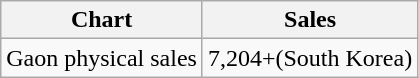<table class="wikitable">
<tr>
<th>Chart</th>
<th>Sales</th>
</tr>
<tr>
<td>Gaon physical sales</td>
<td>7,204+(South Korea)</td>
</tr>
</table>
